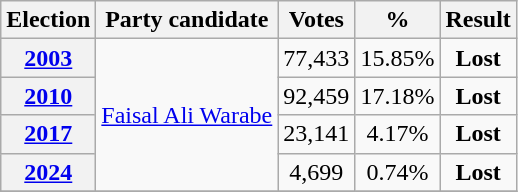<table class="wikitable" style="text-align:center">
<tr>
<th>Election</th>
<th>Party candidate</th>
<th><strong>Votes</strong></th>
<th><strong>%</strong></th>
<th>Result</th>
</tr>
<tr>
<th><a href='#'>2003</a></th>
<td rowspan="4"><a href='#'>Faisal Ali Warabe</a></td>
<td>77,433</td>
<td>15.85%</td>
<td><strong>Lost</strong> </td>
</tr>
<tr>
<th><a href='#'>2010</a></th>
<td>92,459</td>
<td>17.18%</td>
<td><strong>Lost</strong> </td>
</tr>
<tr>
<th><a href='#'>2017</a></th>
<td>23,141</td>
<td>4.17%</td>
<td><strong>Lost</strong> </td>
</tr>
<tr>
<th><a href='#'>2024</a></th>
<td>4,699</td>
<td>0.74%</td>
<td><strong>Lost</strong> </td>
</tr>
<tr>
</tr>
</table>
